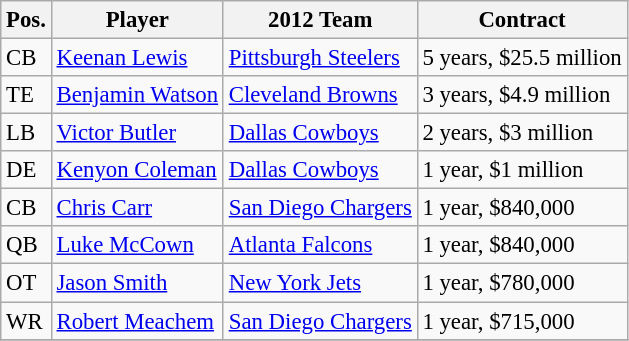<table class="wikitable" style="font-size: 95%; text-align: left;">
<tr>
<th>Pos.</th>
<th>Player</th>
<th>2012 Team</th>
<th>Contract</th>
</tr>
<tr>
<td>CB</td>
<td><a href='#'>Keenan Lewis</a></td>
<td><a href='#'>Pittsburgh Steelers</a></td>
<td>5 years, $25.5 million</td>
</tr>
<tr>
<td>TE</td>
<td><a href='#'>Benjamin Watson</a></td>
<td><a href='#'>Cleveland Browns</a></td>
<td>3 years, $4.9 million</td>
</tr>
<tr>
<td>LB</td>
<td><a href='#'>Victor Butler</a></td>
<td><a href='#'>Dallas Cowboys</a></td>
<td>2 years, $3 million</td>
</tr>
<tr>
<td>DE</td>
<td><a href='#'>Kenyon Coleman</a></td>
<td><a href='#'>Dallas Cowboys</a></td>
<td>1 year, $1 million</td>
</tr>
<tr>
<td>CB</td>
<td><a href='#'>Chris Carr</a></td>
<td><a href='#'>San Diego Chargers</a></td>
<td>1 year, $840,000</td>
</tr>
<tr>
<td>QB</td>
<td><a href='#'>Luke McCown</a></td>
<td><a href='#'>Atlanta Falcons</a></td>
<td>1 year, $840,000</td>
</tr>
<tr>
<td>OT</td>
<td><a href='#'>Jason Smith</a></td>
<td><a href='#'>New York Jets</a></td>
<td>1 year, $780,000</td>
</tr>
<tr>
<td>WR</td>
<td><a href='#'>Robert Meachem</a></td>
<td><a href='#'>San Diego Chargers</a></td>
<td>1 year, $715,000</td>
</tr>
<tr>
</tr>
</table>
